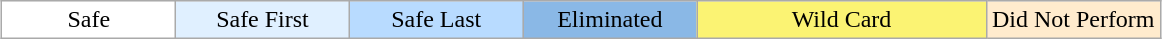<table class="wikitable" style="margin:1em auto; text-align:center;">
<tr>
<td style="background:#fff; width:15%;">Safe</td>
<td style="background:#e0f0ff; width:15%;">Safe First</td>
<td style="background:#b8dbff; width:15%;">Safe Last</td>
<td style="background:#8ab8e6; width:15%;">Eliminated</td>
<td bgcolor="#FBF373">Wild Card</td>
<td style="background:#ffebcd; width:15%;">Did Not Perform</td>
</tr>
</table>
